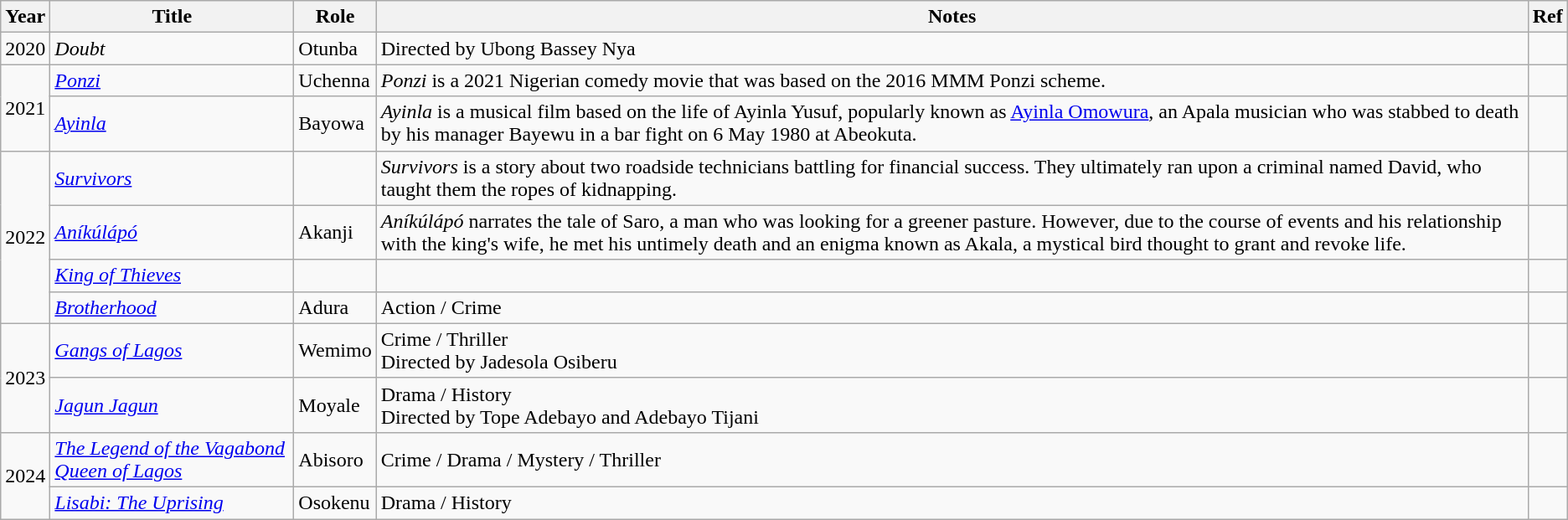<table class="wikitable sortable">
<tr>
<th>Year</th>
<th>Title</th>
<th>Role</th>
<th>Notes</th>
<th>Ref</th>
</tr>
<tr>
<td>2020</td>
<td><em>Doubt</em></td>
<td>Otunba</td>
<td>Directed by Ubong Bassey Nya</td>
<td></td>
</tr>
<tr>
<td rowspan="2">2021</td>
<td><em><a href='#'>Ponzi</a></em></td>
<td>Uchenna</td>
<td><em>Ponzi</em> is a 2021 Nigerian comedy movie that was based on the 2016 MMM Ponzi scheme.</td>
<td></td>
</tr>
<tr>
<td><em><a href='#'>Ayinla</a></em></td>
<td>Bayowa</td>
<td><em>Ayinla</em> is a musical film based on the life of Ayinla Yusuf, popularly known as <a href='#'>Ayinla Omowura</a>, an Apala musician who was stabbed to death by his manager Bayewu in a bar fight on 6 May 1980 at Abeokuta.</td>
<td></td>
</tr>
<tr>
<td rowspan="4">2022</td>
<td><em><a href='#'>Survivors</a></em></td>
<td></td>
<td><em>Survivors</em> is a story about two roadside technicians battling for financial success. They ultimately ran upon a criminal named David, who taught them the ropes of kidnapping.</td>
<td></td>
</tr>
<tr>
<td><em><a href='#'>Aníkúlápó</a></em></td>
<td>Akanji</td>
<td><em>Aníkúlápó</em> narrates the tale of Saro, a man who was looking for a greener pasture. However, due to the course of events and his relationship with the king's wife, he met his untimely death and an enigma known as Akala, a mystical bird thought to grant and revoke life.</td>
<td></td>
</tr>
<tr>
<td><em><a href='#'>King of Thieves</a></em></td>
<td></td>
<td></td>
<td></td>
</tr>
<tr>
<td><em><a href='#'>Brotherhood</a></em></td>
<td>Adura</td>
<td>Action / Crime</td>
<td></td>
</tr>
<tr>
<td rowspan="2">2023</td>
<td><em><a href='#'>Gangs of Lagos</a></em></td>
<td>Wemimo</td>
<td>Crime / Thriller<br>Directed by Jadesola Osiberu</td>
<td></td>
</tr>
<tr>
<td><em><a href='#'>Jagun Jagun</a></em></td>
<td>Moyale</td>
<td>Drama / History<br>Directed by Tope Adebayo and Adebayo Tijani</td>
<td></td>
</tr>
<tr>
<td rowspan="2">2024</td>
<td><em><a href='#'>The Legend of the Vagabond Queen of Lagos</a></em></td>
<td>Abisoro</td>
<td>Crime / Drama / Mystery / Thriller</td>
<td></td>
</tr>
<tr>
<td><em><a href='#'>Lisabi: The Uprising</a></em></td>
<td>Osokenu</td>
<td>Drama / History</td>
<td></td>
</tr>
</table>
